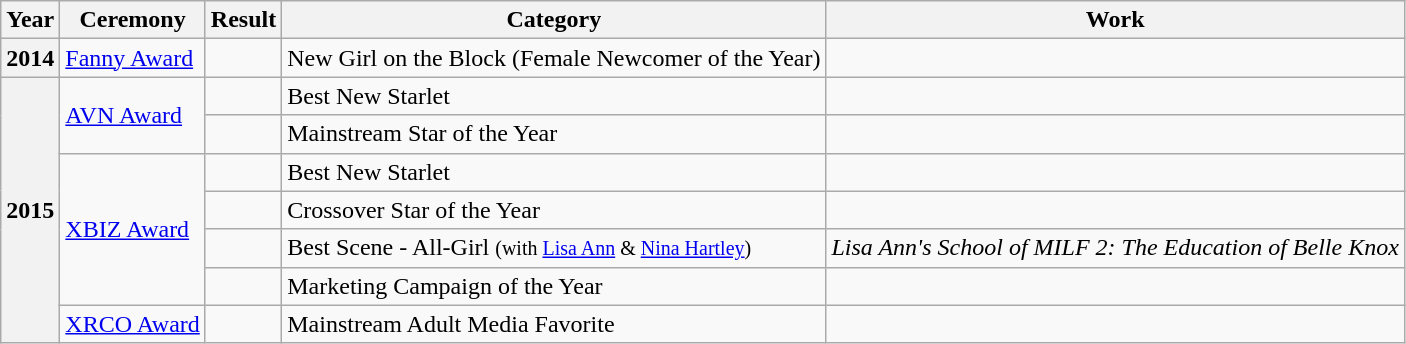<table class="wikitable plainrowheaders">
<tr>
<th scope="col">Year</th>
<th scope="col">Ceremony</th>
<th scope="col">Result</th>
<th scope="col">Category</th>
<th scope="col">Work</th>
</tr>
<tr>
<th scope="row">2014</th>
<td><a href='#'>Fanny Award</a></td>
<td></td>
<td>New Girl on the Block (Female Newcomer of the Year)</td>
<td></td>
</tr>
<tr>
<th rowspan="7" scope="row">2015</th>
<td rowspan="2"><a href='#'>AVN Award</a></td>
<td></td>
<td>Best New Starlet</td>
<td></td>
</tr>
<tr>
<td></td>
<td>Mainstream Star of the Year</td>
<td></td>
</tr>
<tr>
<td rowspan="4"><a href='#'>XBIZ Award</a></td>
<td></td>
<td>Best New Starlet</td>
<td></td>
</tr>
<tr>
<td></td>
<td>Crossover Star of the Year</td>
<td></td>
</tr>
<tr>
<td></td>
<td>Best Scene - All-Girl <small>(with <a href='#'>Lisa Ann</a> & <a href='#'>Nina Hartley</a>)</small></td>
<td><em>Lisa Ann's School of MILF 2: The Education of Belle Knox</em></td>
</tr>
<tr>
<td></td>
<td>Marketing Campaign of the Year</td>
<td></td>
</tr>
<tr>
<td><a href='#'>XRCO Award</a></td>
<td></td>
<td>Mainstream Adult Media Favorite</td>
<td></td>
</tr>
</table>
